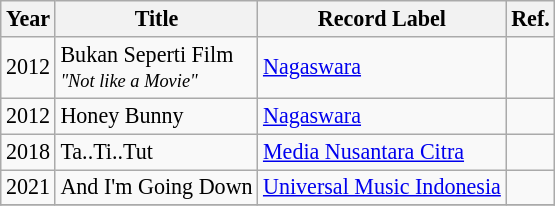<table class="wikitable" style="font-size: 92%;">
<tr>
<th>Year</th>
<th>Title</th>
<th>Record Label</th>
<th>Ref.</th>
</tr>
<tr>
<td>2012</td>
<td>Bukan Seperti Film<br><small><em>"Not like a Movie"</em></small></td>
<td><a href='#'>Nagaswara</a></td>
<td></td>
</tr>
<tr>
<td>2012</td>
<td>Honey Bunny</td>
<td><a href='#'>Nagaswara</a></td>
<td></td>
</tr>
<tr>
<td>2018</td>
<td>Ta..Ti..Tut</td>
<td><a href='#'>Media Nusantara Citra</a></td>
<td></td>
</tr>
<tr>
<td>2021</td>
<td>And I'm Going Down</td>
<td><a href='#'>Universal Music Indonesia</a></td>
<td></td>
</tr>
<tr>
</tr>
</table>
